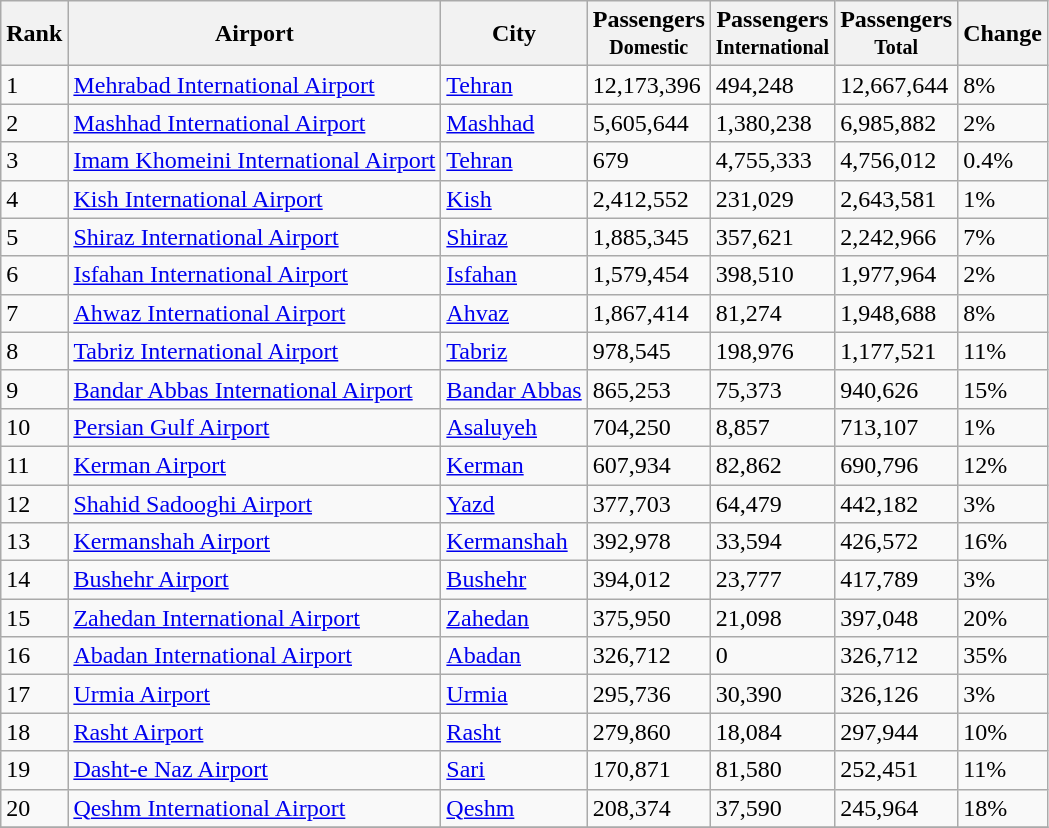<table class="wikitable sortable">
<tr>
<th>Rank</th>
<th>Airport</th>
<th>City</th>
<th>Passengers<br><small>Domestic</small></th>
<th>Passengers<br><small>International</small></th>
<th>Passengers<br><small>Total</small></th>
<th>Change</th>
</tr>
<tr>
<td>1</td>
<td><a href='#'>Mehrabad International Airport</a></td>
<td><a href='#'>Tehran</a></td>
<td>12,173,396</td>
<td>494,248</td>
<td>12,667,644</td>
<td>8%</td>
</tr>
<tr>
<td>2</td>
<td><a href='#'>Mashhad International Airport</a></td>
<td><a href='#'>Mashhad</a></td>
<td>5,605,644</td>
<td>1,380,238</td>
<td>6,985,882</td>
<td>2%</td>
</tr>
<tr>
<td>3</td>
<td><a href='#'>Imam Khomeini International Airport</a></td>
<td><a href='#'>Tehran</a></td>
<td>679</td>
<td>4,755,333</td>
<td>4,756,012</td>
<td>0.4%</td>
</tr>
<tr>
<td>4</td>
<td><a href='#'>Kish International Airport</a></td>
<td><a href='#'>Kish</a></td>
<td>2,412,552</td>
<td>231,029</td>
<td>2,643,581</td>
<td>1%</td>
</tr>
<tr>
<td>5</td>
<td><a href='#'>Shiraz International Airport</a></td>
<td><a href='#'>Shiraz</a></td>
<td>1,885,345</td>
<td>357,621</td>
<td>2,242,966</td>
<td>7%</td>
</tr>
<tr>
<td>6</td>
<td><a href='#'>Isfahan International Airport</a></td>
<td><a href='#'>Isfahan</a></td>
<td>1,579,454</td>
<td>398,510</td>
<td>1,977,964</td>
<td>2%</td>
</tr>
<tr>
<td>7</td>
<td><a href='#'>Ahwaz International Airport</a></td>
<td><a href='#'>Ahvaz</a></td>
<td>1,867,414</td>
<td>81,274</td>
<td>1,948,688</td>
<td>8%</td>
</tr>
<tr>
<td>8</td>
<td><a href='#'>Tabriz International Airport</a></td>
<td><a href='#'>Tabriz</a></td>
<td>978,545</td>
<td>198,976</td>
<td>1,177,521</td>
<td>11%</td>
</tr>
<tr>
<td>9</td>
<td><a href='#'>Bandar Abbas International Airport</a></td>
<td><a href='#'>Bandar Abbas</a></td>
<td>865,253</td>
<td>75,373</td>
<td>940,626</td>
<td>15%</td>
</tr>
<tr>
<td>10</td>
<td><a href='#'>Persian Gulf Airport</a></td>
<td><a href='#'>Asaluyeh</a></td>
<td>704,250</td>
<td>8,857</td>
<td>713,107</td>
<td>1%</td>
</tr>
<tr>
<td>11</td>
<td><a href='#'>Kerman Airport</a></td>
<td><a href='#'>Kerman</a></td>
<td>607,934</td>
<td>82,862</td>
<td>690,796</td>
<td>12%</td>
</tr>
<tr>
<td>12</td>
<td><a href='#'>Shahid Sadooghi Airport</a></td>
<td><a href='#'>Yazd</a></td>
<td>377,703</td>
<td>64,479</td>
<td>442,182</td>
<td>3%</td>
</tr>
<tr>
<td>13</td>
<td><a href='#'>Kermanshah Airport</a></td>
<td><a href='#'>Kermanshah</a></td>
<td>392,978</td>
<td>33,594</td>
<td>426,572</td>
<td>16%</td>
</tr>
<tr>
<td>14</td>
<td><a href='#'>Bushehr Airport</a></td>
<td><a href='#'>Bushehr</a></td>
<td>394,012</td>
<td>23,777</td>
<td>417,789</td>
<td>3%</td>
</tr>
<tr>
<td>15</td>
<td><a href='#'>Zahedan International Airport</a></td>
<td><a href='#'>Zahedan</a></td>
<td>375,950</td>
<td>21,098</td>
<td>397,048</td>
<td>20%</td>
</tr>
<tr>
<td>16</td>
<td><a href='#'>Abadan International Airport</a></td>
<td><a href='#'>Abadan</a></td>
<td>326,712</td>
<td>0</td>
<td>326,712</td>
<td>35%</td>
</tr>
<tr>
<td>17</td>
<td><a href='#'>Urmia Airport</a></td>
<td><a href='#'>Urmia</a></td>
<td>295,736</td>
<td>30,390</td>
<td>326,126</td>
<td>3%</td>
</tr>
<tr>
<td>18</td>
<td><a href='#'>Rasht Airport</a></td>
<td><a href='#'>Rasht</a></td>
<td>279,860</td>
<td>18,084</td>
<td>297,944</td>
<td>10%</td>
</tr>
<tr>
<td>19</td>
<td><a href='#'>Dasht-e Naz Airport</a></td>
<td><a href='#'>Sari</a></td>
<td>170,871</td>
<td>81,580</td>
<td>252,451</td>
<td>11%</td>
</tr>
<tr>
<td>20</td>
<td><a href='#'>Qeshm International Airport</a></td>
<td><a href='#'>Qeshm</a></td>
<td>208,374</td>
<td>37,590</td>
<td>245,964</td>
<td>18%</td>
</tr>
<tr>
</tr>
</table>
